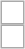<table>
<tr>
<td><br><table style="border:solid 1px #aaa;" cellpadding="7" cellspacing="0" class="floatright">
<tr>
<td></td>
</tr>
</table>
<table style="border:solid 1px #aaa;" cellpadding="7" cellspacing="0">
<tr>
<td></td>
</tr>
</table>
</td>
</tr>
</table>
